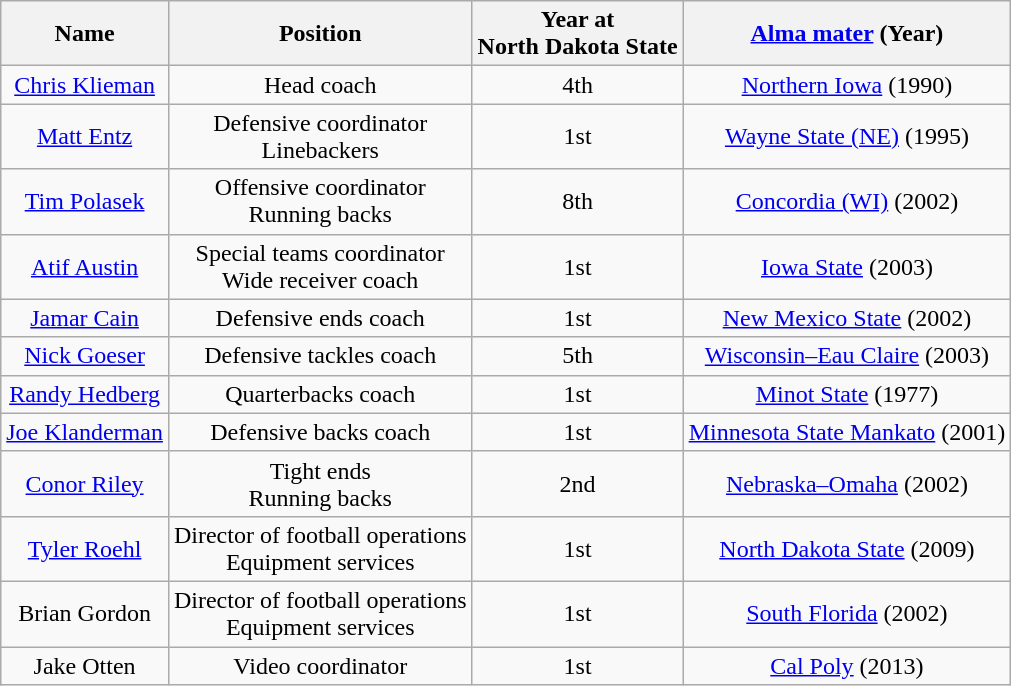<table class="wikitable">
<tr>
<th>Name</th>
<th>Position</th>
<th>Year at<br>North Dakota State</th>
<th><a href='#'>Alma mater</a> (Year)</th>
</tr>
<tr align="center">
<td><a href='#'>Chris Klieman</a></td>
<td>Head coach</td>
<td>4th</td>
<td><a href='#'>Northern Iowa</a> (1990)</td>
</tr>
<tr align="center">
<td><a href='#'>Matt Entz</a></td>
<td>Defensive coordinator<br>Linebackers</td>
<td>1st</td>
<td><a href='#'>Wayne State (NE)</a> (1995)</td>
</tr>
<tr align="center">
<td><a href='#'>Tim Polasek</a></td>
<td>Offensive coordinator<br>Running backs</td>
<td>8th</td>
<td><a href='#'>Concordia (WI)</a> (2002)</td>
</tr>
<tr align="center">
<td><a href='#'>Atif Austin</a></td>
<td>Special teams coordinator<br>Wide receiver coach</td>
<td>1st</td>
<td><a href='#'>Iowa State</a> (2003)</td>
</tr>
<tr align="center">
<td><a href='#'>Jamar Cain</a></td>
<td>Defensive ends coach</td>
<td>1st</td>
<td><a href='#'>New Mexico State</a> (2002)</td>
</tr>
<tr align="center">
<td><a href='#'>Nick Goeser</a></td>
<td>Defensive tackles coach</td>
<td>5th</td>
<td><a href='#'>Wisconsin–Eau Claire</a> (2003)</td>
</tr>
<tr align="center">
<td><a href='#'>Randy Hedberg</a></td>
<td>Quarterbacks coach</td>
<td>1st</td>
<td><a href='#'>Minot State</a> (1977)</td>
</tr>
<tr align="center">
<td><a href='#'>Joe Klanderman</a></td>
<td>Defensive backs coach</td>
<td>1st</td>
<td><a href='#'>Minnesota State Mankato</a> (2001)</td>
</tr>
<tr align="center">
<td><a href='#'>Conor Riley</a></td>
<td>Tight ends<br>Running backs</td>
<td>2nd</td>
<td><a href='#'>Nebraska–Omaha</a> (2002)</td>
</tr>
<tr align="center">
<td><a href='#'>Tyler Roehl</a></td>
<td>Director of football operations<br>Equipment services</td>
<td>1st</td>
<td><a href='#'>North Dakota State</a> (2009)</td>
</tr>
<tr align="center">
<td>Brian Gordon</td>
<td>Director of football operations<br>Equipment services</td>
<td>1st</td>
<td><a href='#'>South Florida</a> (2002)</td>
</tr>
<tr align="center">
<td>Jake Otten</td>
<td>Video coordinator</td>
<td>1st</td>
<td><a href='#'>Cal Poly</a> (2013)</td>
</tr>
</table>
